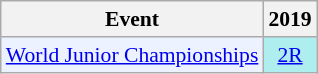<table style='font-size: 90%; text-align:center;' class='wikitable'>
<tr>
<th>Event</th>
<th>2019</th>
</tr>
<tr>
<td bgcolor="#ECF2FF"; align="left"><a href='#'>World Junior Championships</a></td>
<td bgcolor=AFEEEE><a href='#'>2R</a></td>
</tr>
</table>
